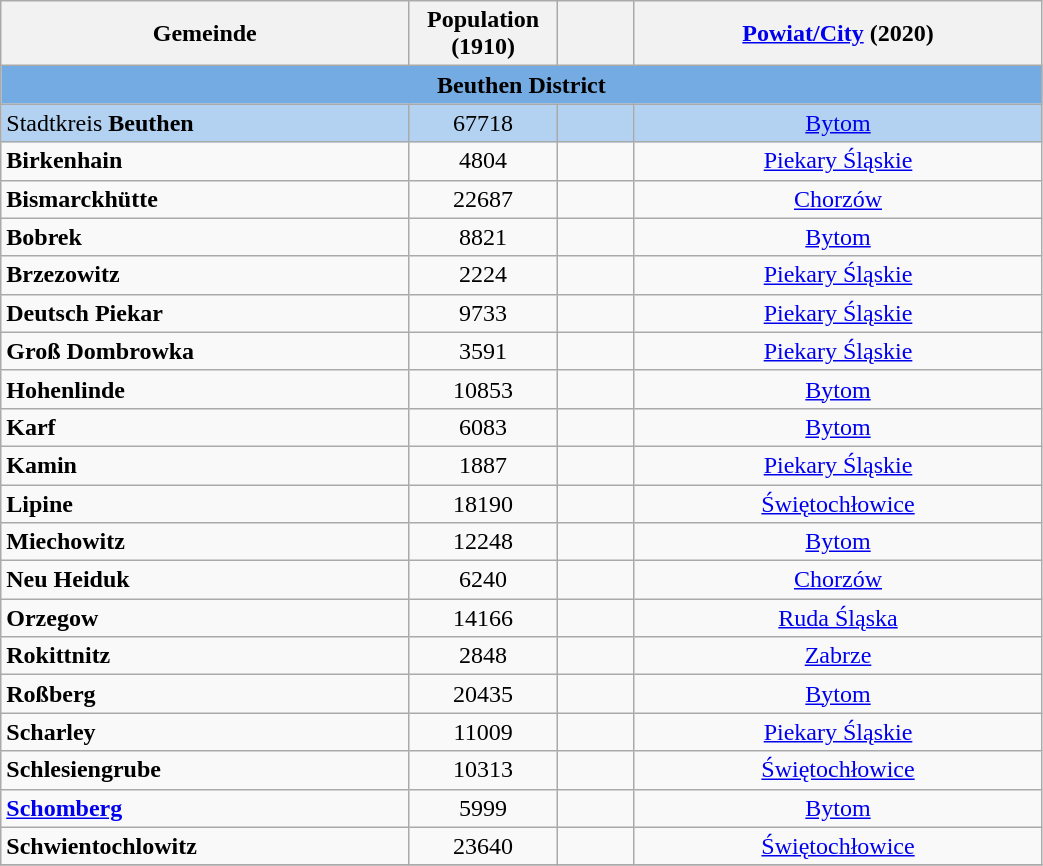<table class="wikitable sortable" | style="width: 55%">
<tr>
<th style="width: 32%" class="unsortable" =>Gemeinde</th>
<th style="width: 11%" class="sortable" =>Population (1910)</th>
<th style="width: 6%"  class="unsortable" =></th>
<th style="width: 32%" class="unsortable" =><a href='#'>Powiat/City</a> (2020)</th>
</tr>
<tr>
<td colspan=6 align="center" bgcolor="74abe3"><strong>Beuthen District</strong></td>
</tr>
<tr>
<td bgcolor="b3d2f2">Stadtkreis <strong>Beuthen</strong></td>
<td align="center" bgcolor="b3d2f2">67718</td>
<td align="center" bgcolor="b3d2f2"></td>
<td align="center" bgcolor="b3d2f2"><a href='#'>Bytom</a> </td>
</tr>
<tr>
<td><strong>Birkenhain</strong></td>
<td align="center">4804</td>
<td align="center"></td>
<td align="center"><a href='#'>Piekary Śląskie</a> </td>
</tr>
<tr>
<td><strong>Bismarckhütte</strong></td>
<td align="center">22687</td>
<td align="center"></td>
<td align="center"><a href='#'>Chorzów</a> </td>
</tr>
<tr>
<td><strong>Bobrek</strong></td>
<td align="center">8821</td>
<td align="center"></td>
<td align="center"><a href='#'>Bytom</a> </td>
</tr>
<tr>
<td><strong>Brzezowitz</strong></td>
<td align="center">2224</td>
<td align="center"></td>
<td align="center"><a href='#'>Piekary Śląskie</a> </td>
</tr>
<tr>
<td><strong>Deutsch Piekar</strong></td>
<td align="center">9733</td>
<td align="center"></td>
<td align="center"><a href='#'>Piekary Śląskie</a> </td>
</tr>
<tr>
<td><strong>Groß Dombrowka</strong></td>
<td align="center">3591</td>
<td align="center"></td>
<td align="center"><a href='#'>Piekary Śląskie</a> </td>
</tr>
<tr>
<td><strong>Hohenlinde</strong></td>
<td align="center">10853</td>
<td align="center"></td>
<td align="center"><a href='#'>Bytom</a> </td>
</tr>
<tr>
<td><strong>Karf</strong></td>
<td align="center">6083</td>
<td align="center"></td>
<td align="center"><a href='#'>Bytom</a> </td>
</tr>
<tr>
<td><strong>Kamin</strong></td>
<td align="center">1887</td>
<td align="center"></td>
<td align="center"><a href='#'>Piekary Śląskie</a> </td>
</tr>
<tr>
<td><strong>Lipine</strong></td>
<td align="center">18190</td>
<td align="center"></td>
<td align="center"><a href='#'>Świętochłowice</a> </td>
</tr>
<tr>
<td><strong>Miechowitz</strong></td>
<td align="center">12248</td>
<td align="center"></td>
<td align="center"><a href='#'>Bytom</a> </td>
</tr>
<tr>
<td><strong>Neu Heiduk</strong></td>
<td align="center">6240</td>
<td align="center"></td>
<td align="center"><a href='#'>Chorzów</a> </td>
</tr>
<tr>
<td><strong>Orzegow</strong></td>
<td align="center">14166</td>
<td align="center"></td>
<td align="center"><a href='#'>Ruda Śląska</a> </td>
</tr>
<tr>
<td><strong>Rokittnitz</strong></td>
<td align="center">2848</td>
<td align="center"></td>
<td align="center"><a href='#'>Zabrze</a> </td>
</tr>
<tr>
<td><strong>Roßberg</strong></td>
<td align="center">20435</td>
<td align="center"></td>
<td align="center"><a href='#'>Bytom</a> </td>
</tr>
<tr>
<td><strong>Scharley</strong></td>
<td align="center">11009</td>
<td align="center"></td>
<td align="center"><a href='#'>Piekary Śląskie</a> </td>
</tr>
<tr>
<td><strong>Schlesiengrube</strong></td>
<td align="center">10313</td>
<td align="center"></td>
<td align="center"><a href='#'>Świętochłowice</a> </td>
</tr>
<tr>
<td><strong><a href='#'>Schomberg</a></strong></td>
<td align="center">5999</td>
<td align="center"></td>
<td align="center"><a href='#'>Bytom</a> </td>
</tr>
<tr>
<td><strong>Schwientochlowitz</strong></td>
<td align="center">23640</td>
<td align="center"></td>
<td align="center"><a href='#'>Świętochłowice</a> </td>
</tr>
<tr>
</tr>
</table>
